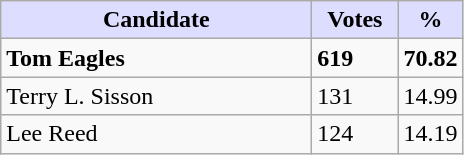<table class="wikitable">
<tr>
<th style="background:#ddf; width:200px;">Candidate</th>
<th style="background:#ddf; width:50px;">Votes</th>
<th style="background:#ddf; width:30px;">%</th>
</tr>
<tr>
<td><strong>Tom Eagles</strong></td>
<td><strong>619</strong></td>
<td><strong>70.82</strong></td>
</tr>
<tr>
<td>Terry L. Sisson</td>
<td>131</td>
<td>14.99</td>
</tr>
<tr>
<td>Lee Reed</td>
<td>124</td>
<td>14.19</td>
</tr>
</table>
